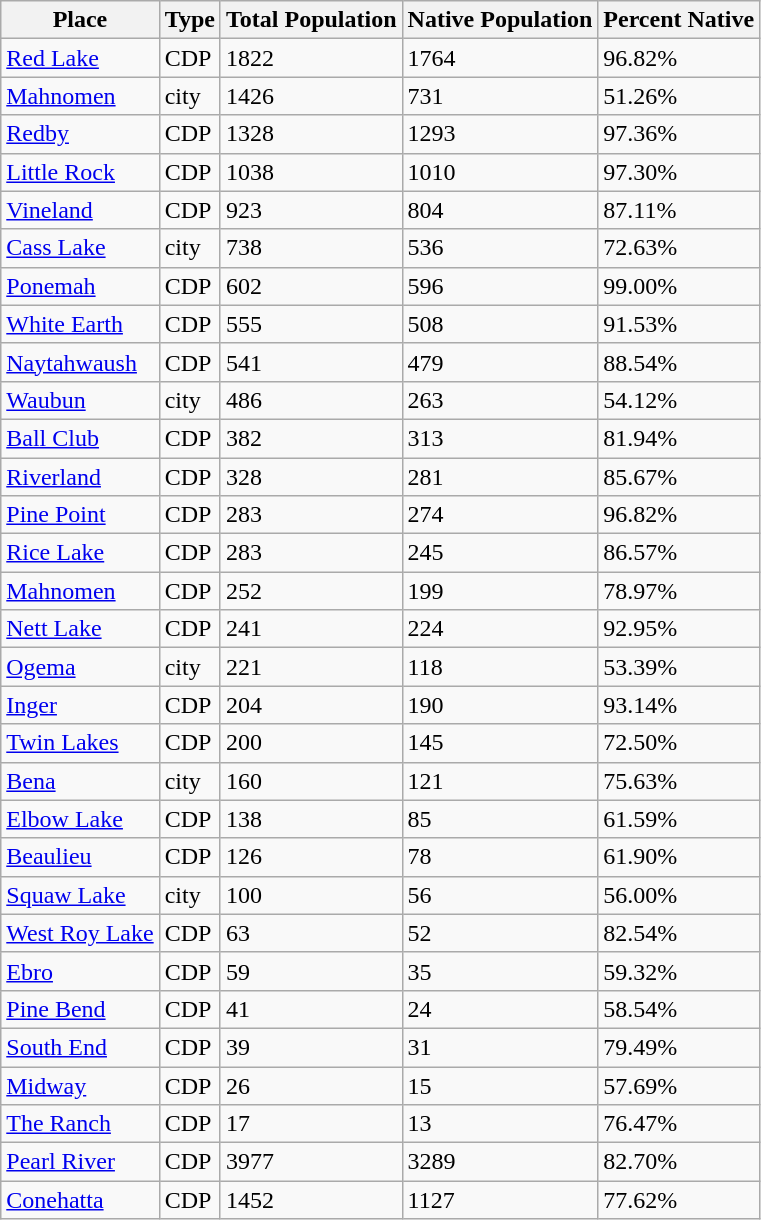<table class="wikitable sortable">
<tr>
<th>Place</th>
<th>Type</th>
<th>Total Population</th>
<th>Native Population</th>
<th>Percent Native</th>
</tr>
<tr>
<td><a href='#'>Red Lake</a></td>
<td>CDP</td>
<td>1822</td>
<td>1764</td>
<td>96.82%</td>
</tr>
<tr>
<td><a href='#'>Mahnomen</a></td>
<td>city</td>
<td>1426</td>
<td>731</td>
<td>51.26%</td>
</tr>
<tr>
<td><a href='#'>Redby</a></td>
<td>CDP</td>
<td>1328</td>
<td>1293</td>
<td>97.36%</td>
</tr>
<tr>
<td><a href='#'>Little Rock</a></td>
<td>CDP</td>
<td>1038</td>
<td>1010</td>
<td>97.30%</td>
</tr>
<tr>
<td><a href='#'>Vineland</a></td>
<td>CDP</td>
<td>923</td>
<td>804</td>
<td>87.11%</td>
</tr>
<tr>
<td><a href='#'>Cass Lake</a></td>
<td>city</td>
<td>738</td>
<td>536</td>
<td>72.63%</td>
</tr>
<tr>
<td><a href='#'>Ponemah</a></td>
<td>CDP</td>
<td>602</td>
<td>596</td>
<td>99.00%</td>
</tr>
<tr>
<td><a href='#'>White Earth</a></td>
<td>CDP</td>
<td>555</td>
<td>508</td>
<td>91.53%</td>
</tr>
<tr>
<td><a href='#'>Naytahwaush</a></td>
<td>CDP</td>
<td>541</td>
<td>479</td>
<td>88.54%</td>
</tr>
<tr>
<td><a href='#'>Waubun</a></td>
<td>city</td>
<td>486</td>
<td>263</td>
<td>54.12%</td>
</tr>
<tr>
<td><a href='#'>Ball Club</a></td>
<td>CDP</td>
<td>382</td>
<td>313</td>
<td>81.94%</td>
</tr>
<tr>
<td><a href='#'>Riverland</a></td>
<td>CDP</td>
<td>328</td>
<td>281</td>
<td>85.67%</td>
</tr>
<tr>
<td><a href='#'>Pine Point</a></td>
<td>CDP</td>
<td>283</td>
<td>274</td>
<td>96.82%</td>
</tr>
<tr>
<td><a href='#'>Rice Lake</a></td>
<td>CDP</td>
<td>283</td>
<td>245</td>
<td>86.57%</td>
</tr>
<tr>
<td><a href='#'>Mahnomen</a></td>
<td>CDP</td>
<td>252</td>
<td>199</td>
<td>78.97%</td>
</tr>
<tr>
<td><a href='#'>Nett Lake</a></td>
<td>CDP</td>
<td>241</td>
<td>224</td>
<td>92.95%</td>
</tr>
<tr>
<td><a href='#'>Ogema</a></td>
<td>city</td>
<td>221</td>
<td>118</td>
<td>53.39%</td>
</tr>
<tr>
<td><a href='#'>Inger</a></td>
<td>CDP</td>
<td>204</td>
<td>190</td>
<td>93.14%</td>
</tr>
<tr>
<td><a href='#'>Twin Lakes</a></td>
<td>CDP</td>
<td>200</td>
<td>145</td>
<td>72.50%</td>
</tr>
<tr>
<td><a href='#'>Bena</a></td>
<td>city</td>
<td>160</td>
<td>121</td>
<td>75.63%</td>
</tr>
<tr>
<td><a href='#'>Elbow Lake</a></td>
<td>CDP</td>
<td>138</td>
<td>85</td>
<td>61.59%</td>
</tr>
<tr>
<td><a href='#'>Beaulieu</a></td>
<td>CDP</td>
<td>126</td>
<td>78</td>
<td>61.90%</td>
</tr>
<tr>
<td><a href='#'>Squaw Lake</a></td>
<td>city</td>
<td>100</td>
<td>56</td>
<td>56.00%</td>
</tr>
<tr>
<td><a href='#'>West Roy Lake</a></td>
<td>CDP</td>
<td>63</td>
<td>52</td>
<td>82.54%</td>
</tr>
<tr>
<td><a href='#'>Ebro</a></td>
<td>CDP</td>
<td>59</td>
<td>35</td>
<td>59.32%</td>
</tr>
<tr>
<td><a href='#'>Pine Bend</a></td>
<td>CDP</td>
<td>41</td>
<td>24</td>
<td>58.54%</td>
</tr>
<tr>
<td><a href='#'>South End</a></td>
<td>CDP</td>
<td>39</td>
<td>31</td>
<td>79.49%</td>
</tr>
<tr>
<td><a href='#'>Midway</a></td>
<td>CDP</td>
<td>26</td>
<td>15</td>
<td>57.69%</td>
</tr>
<tr>
<td><a href='#'>The Ranch</a></td>
<td>CDP</td>
<td>17</td>
<td>13</td>
<td>76.47%</td>
</tr>
<tr>
<td><a href='#'>Pearl River</a></td>
<td>CDP</td>
<td>3977</td>
<td>3289</td>
<td>82.70%</td>
</tr>
<tr>
<td><a href='#'>Conehatta</a></td>
<td>CDP</td>
<td>1452</td>
<td>1127</td>
<td>77.62%</td>
</tr>
</table>
